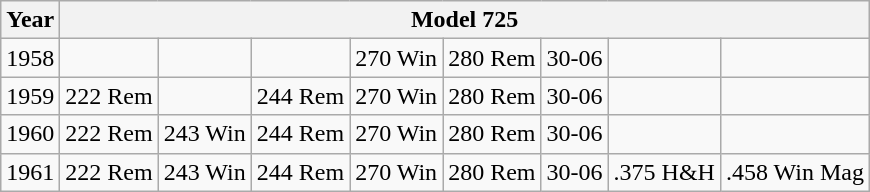<table class="wikitable">
<tr>
<th>Year</th>
<th colspan="8">Model 725</th>
</tr>
<tr>
<td>1958</td>
<td></td>
<td></td>
<td></td>
<td>270 Win</td>
<td>280 Rem</td>
<td>30-06</td>
<td></td>
<td></td>
</tr>
<tr>
<td>1959</td>
<td>222 Rem</td>
<td></td>
<td>244 Rem</td>
<td>270 Win</td>
<td>280 Rem</td>
<td>30-06</td>
<td></td>
<td></td>
</tr>
<tr>
<td>1960</td>
<td>222 Rem</td>
<td>243 Win</td>
<td>244 Rem</td>
<td>270 Win</td>
<td>280 Rem</td>
<td>30-06</td>
<td></td>
<td></td>
</tr>
<tr>
<td>1961</td>
<td>222 Rem</td>
<td>243 Win</td>
<td>244 Rem</td>
<td>270 Win</td>
<td>280 Rem</td>
<td>30-06</td>
<td>.375 H&H</td>
<td>.458 Win Mag</td>
</tr>
</table>
